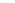<table cellspacing="0" border="0" bgcolor="white">
<tr>
<td></td>
<td></td>
<td></td>
<td></td>
<td></td>
</tr>
</table>
